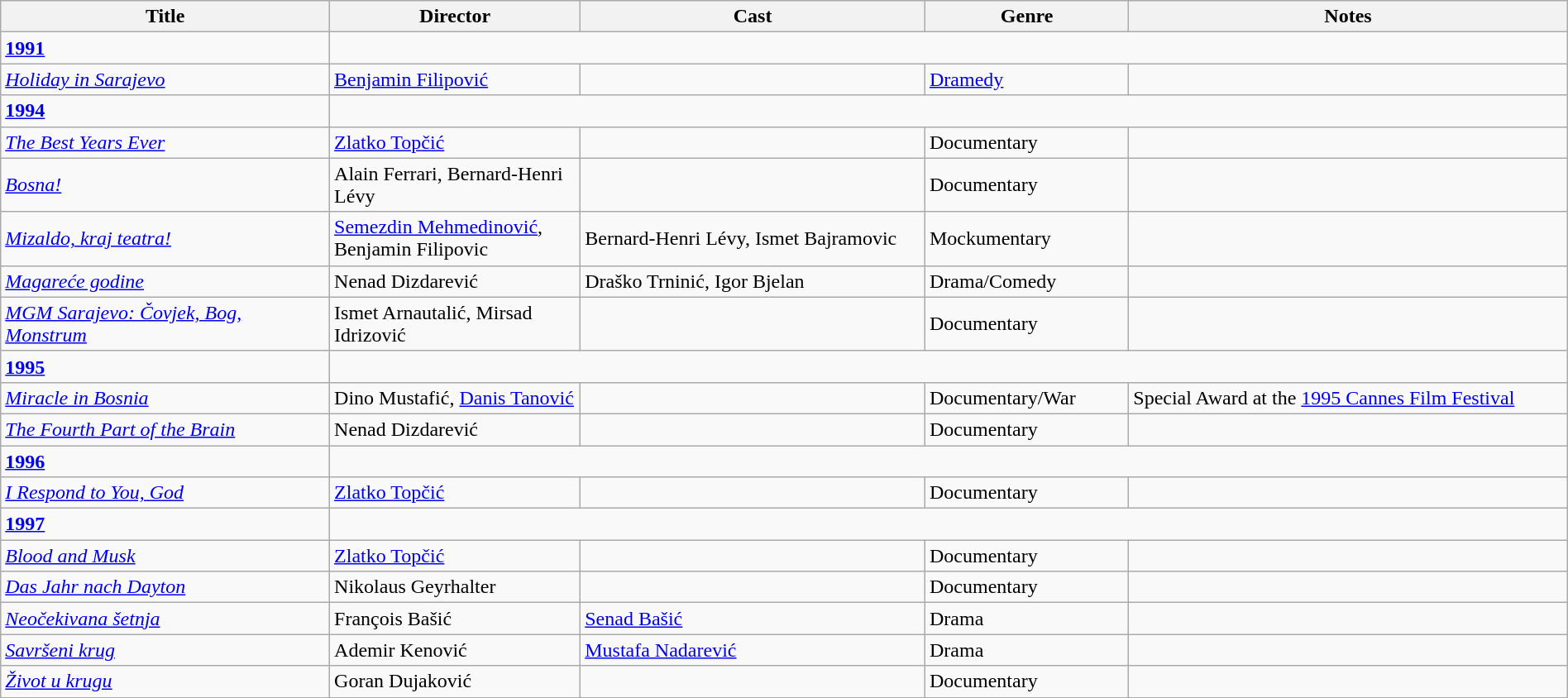<table class="wikitable" width= "100%">
<tr>
<th width=21%>Title</th>
<th width=16%>Director</th>
<th width=22%>Cast</th>
<th width=13%>Genre</th>
<th width=28%>Notes</th>
</tr>
<tr>
<td><strong><a href='#'>1991</a></strong></td>
</tr>
<tr>
<td><em><a href='#'>Holiday in Sarajevo</a></em></td>
<td><a href='#'>Benjamin Filipović</a></td>
<td></td>
<td><a href='#'>Dramedy</a></td>
<td></td>
</tr>
<tr>
<td><strong><a href='#'>1994</a></strong></td>
</tr>
<tr>
<td><em><a href='#'>The Best Years Ever</a></em></td>
<td><a href='#'>Zlatko Topčić</a></td>
<td></td>
<td>Documentary</td>
<td></td>
</tr>
<tr>
<td><em><a href='#'>Bosna!</a></em></td>
<td>Alain Ferrari, Bernard-Henri Lévy</td>
<td></td>
<td>Documentary</td>
<td></td>
</tr>
<tr>
<td><em><a href='#'>Mizaldo, kraj teatra!</a></em></td>
<td><a href='#'>Semezdin Mehmedinović</a>, Benjamin Filipovic</td>
<td>Bernard-Henri Lévy, Ismet Bajramovic</td>
<td>Mockumentary</td>
<td></td>
</tr>
<tr>
<td><em><a href='#'>Magareće godine</a> </em></td>
<td>Nenad Dizdarević</td>
<td>Draško Trninić, Igor Bjelan</td>
<td>Drama/Comedy</td>
<td></td>
</tr>
<tr>
<td><em><a href='#'>MGM Sarajevo: Čovjek, Bog, Monstrum</a> </em></td>
<td>Ismet Arnautalić, Mirsad Idrizović</td>
<td></td>
<td>Documentary</td>
<td></td>
</tr>
<tr>
<td><strong><a href='#'>1995</a></strong></td>
</tr>
<tr>
<td><em><a href='#'>Miracle in Bosnia</a></em></td>
<td>Dino Mustafić, <a href='#'>Danis Tanović</a></td>
<td></td>
<td>Documentary/War</td>
<td>Special Award at the <a href='#'>1995 Cannes Film Festival</a></td>
</tr>
<tr>
<td><em><a href='#'>The Fourth Part of the Brain</a></em></td>
<td>Nenad Dizdarević</td>
<td></td>
<td>Documentary</td>
<td></td>
</tr>
<tr>
<td><strong><a href='#'>1996</a></strong></td>
</tr>
<tr>
<td><em><a href='#'>I Respond to You, God</a></em></td>
<td><a href='#'>Zlatko Topčić</a></td>
<td></td>
<td>Documentary</td>
<td></td>
</tr>
<tr>
<td><strong><a href='#'>1997</a></strong></td>
</tr>
<tr>
<td><em><a href='#'>Blood and Musk</a></em></td>
<td><a href='#'>Zlatko Topčić</a></td>
<td></td>
<td>Documentary</td>
<td></td>
</tr>
<tr>
<td><em><a href='#'>Das Jahr nach Dayton</a></em></td>
<td>Nikolaus Geyrhalter</td>
<td></td>
<td>Documentary</td>
<td></td>
</tr>
<tr>
<td><em><a href='#'>Neočekivana šetnja</a></em></td>
<td>François Bašić</td>
<td><a href='#'>Senad Bašić</a></td>
<td>Drama</td>
<td></td>
</tr>
<tr>
<td><em><a href='#'>Savršeni krug</a></em></td>
<td>Ademir Kenović</td>
<td><a href='#'>Mustafa Nadarević</a></td>
<td>Drama</td>
<td></td>
</tr>
<tr>
<td><em><a href='#'>Život u krugu</a></em></td>
<td>Goran Dujaković</td>
<td></td>
<td>Documentary</td>
<td></td>
</tr>
</table>
